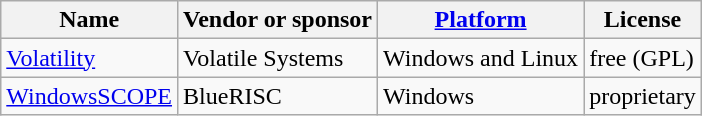<table class="wikitable sortable" border="1">
<tr>
<th scope="col">Name</th>
<th scope="col">Vendor or sponsor</th>
<th scope="col"><a href='#'>Platform</a></th>
<th scope="col">License<br></th>
</tr>
<tr>
<td><a href='#'>Volatility</a></td>
<td>Volatile Systems</td>
<td>Windows and Linux</td>
<td>free (GPL)</td>
</tr>
<tr>
<td><a href='#'>WindowsSCOPE</a></td>
<td>BlueRISC</td>
<td>Windows</td>
<td>proprietary</td>
</tr>
</table>
